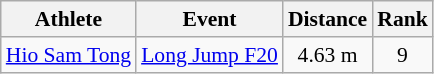<table class="wikitable" style="font-size:90%">
<tr>
<th scope="col">Athlete</th>
<th scope="col">Event</th>
<th scope="col">Distance</th>
<th scope="col">Rank</th>
</tr>
<tr align=center>
<td align=left><a href='#'>Hio Sam Tong</a></td>
<td align=left><a href='#'>Long Jump F20</a></td>
<td>4.63 m</td>
<td>9</td>
</tr>
</table>
